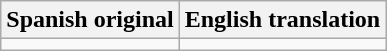<table class="wikitable">
<tr>
<th>Spanish original</th>
<th>English translation</th>
</tr>
<tr style="vertical-align:top; text-align:center; white-space:nowrap;">
<td></td>
<td></td>
</tr>
</table>
